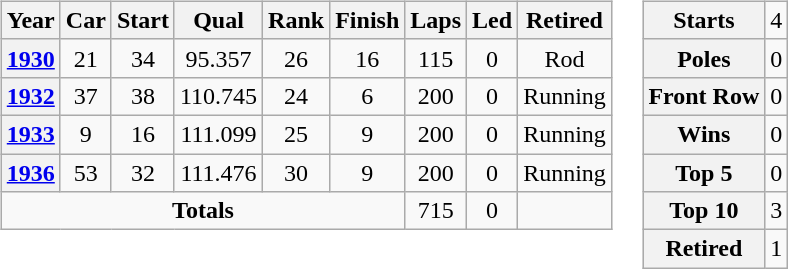<table>
<tr ---- valign="top">
<td><br><table class="wikitable" style="text-align:center">
<tr>
<th>Year</th>
<th>Car</th>
<th>Start</th>
<th>Qual</th>
<th>Rank</th>
<th>Finish</th>
<th>Laps</th>
<th>Led</th>
<th>Retired</th>
</tr>
<tr>
<th><a href='#'>1930</a></th>
<td>21</td>
<td>34</td>
<td>95.357</td>
<td>26</td>
<td>16</td>
<td>115</td>
<td>0</td>
<td>Rod</td>
</tr>
<tr>
<th><a href='#'>1932</a></th>
<td>37</td>
<td>38</td>
<td>110.745</td>
<td>24</td>
<td>6</td>
<td>200</td>
<td>0</td>
<td>Running</td>
</tr>
<tr>
<th><a href='#'>1933</a></th>
<td>9</td>
<td>16</td>
<td>111.099</td>
<td>25</td>
<td>9</td>
<td>200</td>
<td>0</td>
<td>Running</td>
</tr>
<tr>
<th><a href='#'>1936</a></th>
<td>53</td>
<td>32</td>
<td>111.476</td>
<td>30</td>
<td>9</td>
<td>200</td>
<td>0</td>
<td>Running</td>
</tr>
<tr>
<td colspan="6"><strong>Totals</strong></td>
<td>715</td>
<td>0</td>
<td></td>
</tr>
</table>
</td>
<td><br><table class="wikitable" style="text-align:center">
<tr>
<th>Starts</th>
<td>4</td>
</tr>
<tr>
<th>Poles</th>
<td>0</td>
</tr>
<tr>
<th>Front Row</th>
<td>0</td>
</tr>
<tr>
<th>Wins</th>
<td>0</td>
</tr>
<tr>
<th>Top 5</th>
<td>0</td>
</tr>
<tr>
<th>Top 10</th>
<td>3</td>
</tr>
<tr>
<th>Retired</th>
<td>1</td>
</tr>
</table>
</td>
</tr>
</table>
